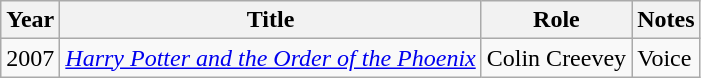<table class="wikitable sortable">
<tr>
<th>Year</th>
<th>Title</th>
<th>Role</th>
<th class="unsortable">Notes</th>
</tr>
<tr>
<td>2007</td>
<td><em><a href='#'>Harry Potter and the Order of the Phoenix</a></em></td>
<td>Colin Creevey</td>
<td>Voice</td>
</tr>
</table>
